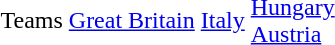<table>
<tr>
<td>Teams</td>
<td><a href='#'>Great Britain</a> </td>
<td><a href='#'>Italy</a> </td>
<td><a href='#'>Hungary</a> <br><a href='#'>Austria</a> </td>
</tr>
<tr>
</tr>
</table>
